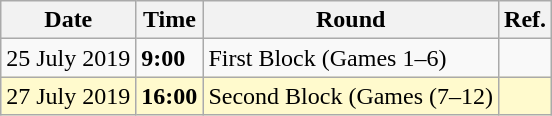<table class="wikitable">
<tr>
<th>Date</th>
<th>Time</th>
<th>Round</th>
<th>Ref.</th>
</tr>
<tr>
<td>25 July 2019</td>
<td><strong>9:00</strong></td>
<td>First Block (Games 1–6)</td>
<td></td>
</tr>
<tr style=background:lemonchiffon>
<td>27 July 2019</td>
<td><strong>16:00</strong></td>
<td>Second Block (Games (7–12)</td>
<td></td>
</tr>
</table>
